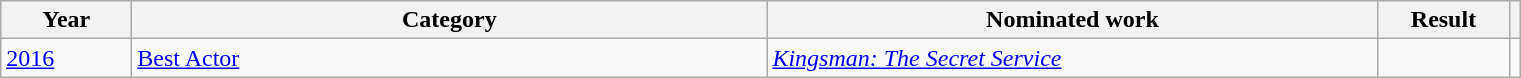<table class=wikitable>
<tr>
<th scope="col" style="width:5em;">Year</th>
<th scope="col" style="width:26em;">Category</th>
<th scope="col" style="width:25em;">Nominated work</th>
<th scope="col" style="width:5em;">Result</th>
<th></th>
</tr>
<tr>
<td><a href='#'>2016</a></td>
<td><a href='#'>Best Actor</a></td>
<td><em><a href='#'>Kingsman: The Secret Service</a></em></td>
<td></td>
<td align="center"></td>
</tr>
</table>
